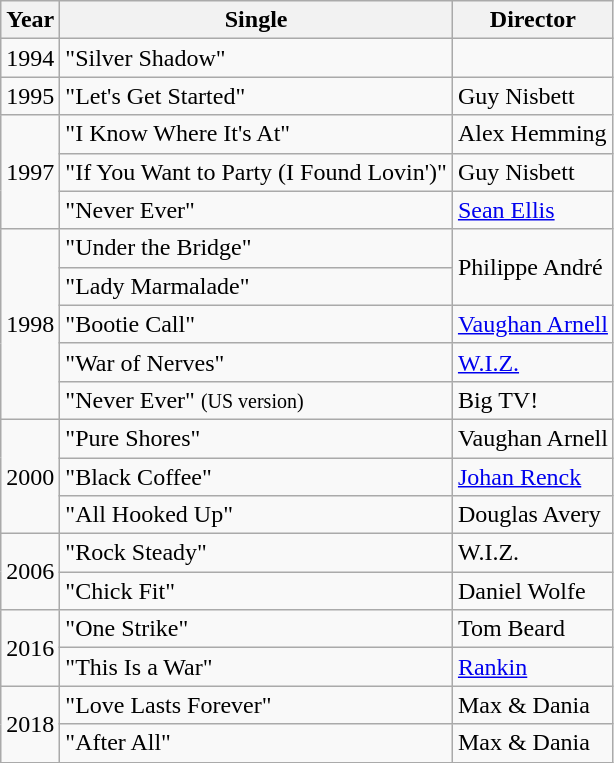<table class="wikitable">
<tr>
<th>Year</th>
<th>Single</th>
<th>Director</th>
</tr>
<tr>
<td>1994</td>
<td>"Silver Shadow"</td>
<td></td>
</tr>
<tr>
<td>1995</td>
<td>"Let's Get Started"</td>
<td>Guy Nisbett</td>
</tr>
<tr>
<td rowspan="3">1997</td>
<td>"I Know Where It's At"</td>
<td>Alex Hemming</td>
</tr>
<tr>
<td>"If You Want to Party (I Found Lovin')"</td>
<td>Guy Nisbett</td>
</tr>
<tr>
<td>"Never Ever"</td>
<td><a href='#'>Sean Ellis</a></td>
</tr>
<tr>
<td rowspan="5">1998</td>
<td>"Under the Bridge"</td>
<td rowspan="2">Philippe André</td>
</tr>
<tr>
<td>"Lady Marmalade"</td>
</tr>
<tr>
<td>"Bootie Call"</td>
<td><a href='#'>Vaughan Arnell</a></td>
</tr>
<tr>
<td>"War of Nerves"</td>
<td><a href='#'>W.I.Z.</a></td>
</tr>
<tr>
<td>"Never Ever" <small>(US version)</small></td>
<td>Big TV!</td>
</tr>
<tr>
<td rowspan="3">2000</td>
<td>"Pure Shores"</td>
<td>Vaughan Arnell</td>
</tr>
<tr>
<td>"Black Coffee"</td>
<td><a href='#'>Johan Renck</a></td>
</tr>
<tr>
<td>"All Hooked Up"</td>
<td>Douglas Avery</td>
</tr>
<tr>
<td rowspan="2">2006</td>
<td>"Rock Steady"</td>
<td>W.I.Z.</td>
</tr>
<tr>
<td>"Chick Fit"</td>
<td>Daniel Wolfe</td>
</tr>
<tr>
<td rowspan="2">2016</td>
<td>"One Strike"</td>
<td>Tom Beard</td>
</tr>
<tr>
<td>"This Is a War"</td>
<td><a href='#'>Rankin</a></td>
</tr>
<tr>
<td rowspan="2">2018</td>
<td>"Love Lasts Forever"</td>
<td>Max & Dania</td>
</tr>
<tr>
<td>"After All"</td>
<td>Max & Dania</td>
</tr>
</table>
